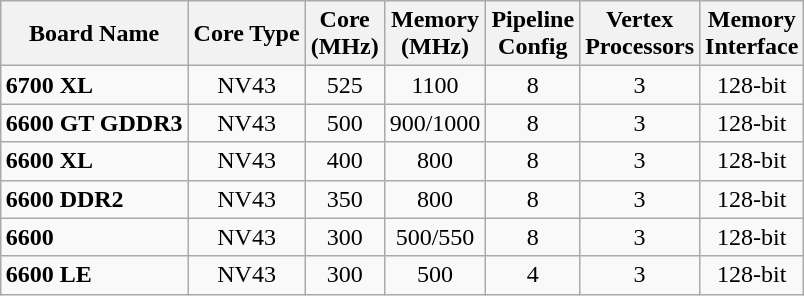<table class="wikitable" style="margin: 1em auto 1em auto">
<tr>
<th>Board Name</th>
<th>Core Type</th>
<th>Core<br>(MHz)</th>
<th>Memory<br>(MHz)</th>
<th>Pipeline<br>Config</th>
<th>Vertex<br>Processors</th>
<th>Memory<br>Interface</th>
</tr>
<tr>
<td><strong>6700 XL</strong></td>
<td style="text-align:center;">NV43</td>
<td style="text-align:center;">525</td>
<td style="text-align:center;">1100</td>
<td style="text-align:center;">8</td>
<td style="text-align:center;">3</td>
<td style="text-align:center;">128-bit</td>
</tr>
<tr>
<td><strong>6600 GT GDDR3 </strong></td>
<td style="text-align:center;">NV43</td>
<td style="text-align:center;">500</td>
<td style="text-align:center;">900/1000</td>
<td style="text-align:center;">8</td>
<td style="text-align:center;">3</td>
<td style="text-align:center;">128-bit</td>
</tr>
<tr>
<td><strong>6600 XL</strong></td>
<td style="text-align:center;">NV43</td>
<td style="text-align:center;">400</td>
<td style="text-align:center;">800</td>
<td style="text-align:center;">8</td>
<td style="text-align:center;">3</td>
<td style="text-align:center;">128-bit</td>
</tr>
<tr>
<td><strong>6600 DDR2</strong></td>
<td style="text-align:center;">NV43</td>
<td style="text-align:center;">350</td>
<td style="text-align:center;">800</td>
<td style="text-align:center;">8</td>
<td style="text-align:center;">3</td>
<td style="text-align:center;">128-bit</td>
</tr>
<tr>
<td><strong>6600</strong></td>
<td style="text-align:center;">NV43</td>
<td style="text-align:center;">300</td>
<td style="text-align:center;">500/550</td>
<td style="text-align:center;">8</td>
<td style="text-align:center;">3</td>
<td style="text-align:center;">128-bit</td>
</tr>
<tr>
<td><strong>6600 LE</strong></td>
<td style="text-align:center;">NV43</td>
<td style="text-align:center;">300</td>
<td style="text-align:center;">500</td>
<td style="text-align:center;">4</td>
<td style="text-align:center;">3</td>
<td style="text-align:center;">128-bit</td>
</tr>
</table>
